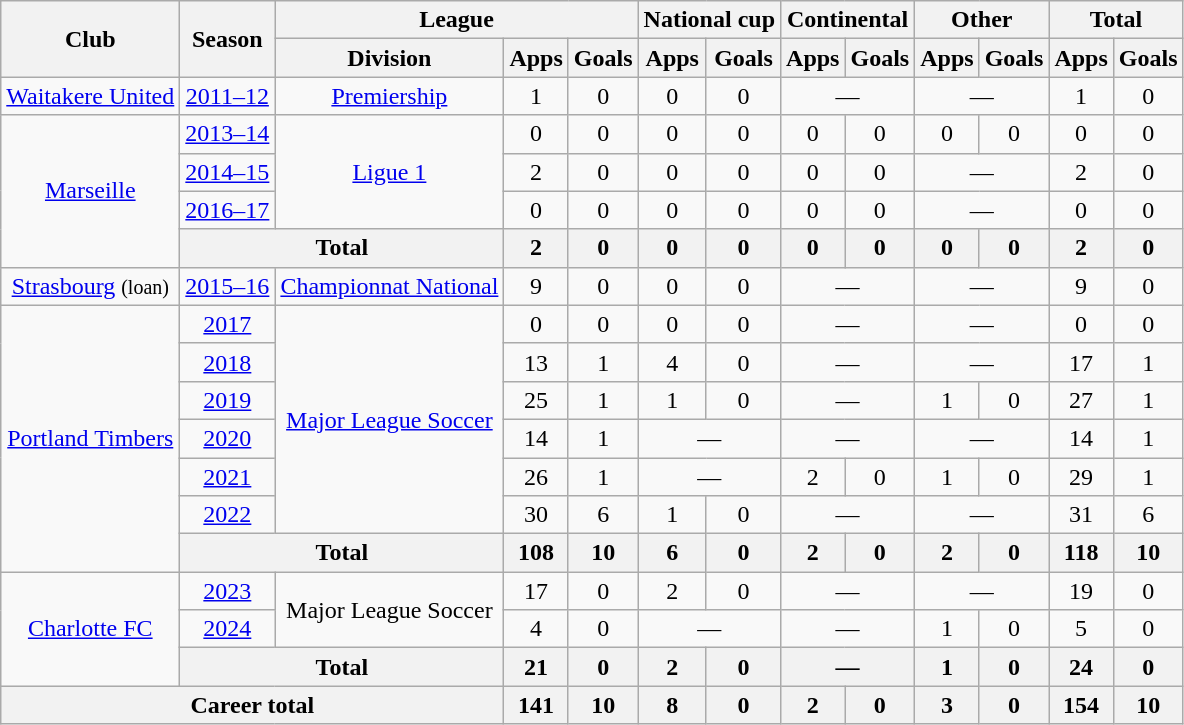<table class="wikitable" style="text-align: center">
<tr>
<th rowspan="2">Club</th>
<th rowspan="2">Season</th>
<th colspan="3">League</th>
<th colspan="2">National cup</th>
<th colspan="2">Continental</th>
<th colspan="2">Other</th>
<th colspan="2">Total</th>
</tr>
<tr>
<th>Division</th>
<th>Apps</th>
<th>Goals</th>
<th>Apps</th>
<th>Goals</th>
<th>Apps</th>
<th>Goals</th>
<th>Apps</th>
<th>Goals</th>
<th>Apps</th>
<th>Goals</th>
</tr>
<tr>
<td><a href='#'>Waitakere United</a></td>
<td><a href='#'>2011–12</a></td>
<td><a href='#'>Premiership</a></td>
<td>1</td>
<td>0</td>
<td>0</td>
<td>0</td>
<td colspan="2">—</td>
<td colspan="2">—</td>
<td>1</td>
<td>0</td>
</tr>
<tr>
<td rowspan="4"><a href='#'>Marseille</a></td>
<td><a href='#'>2013–14</a></td>
<td rowspan="3"><a href='#'>Ligue 1</a></td>
<td>0</td>
<td>0</td>
<td>0</td>
<td>0</td>
<td>0</td>
<td>0</td>
<td>0</td>
<td>0</td>
<td>0</td>
<td>0</td>
</tr>
<tr>
<td><a href='#'>2014–15</a></td>
<td>2</td>
<td>0</td>
<td>0</td>
<td>0</td>
<td>0</td>
<td>0</td>
<td colspan="2">—</td>
<td>2</td>
<td>0</td>
</tr>
<tr>
<td><a href='#'>2016–17</a></td>
<td>0</td>
<td>0</td>
<td>0</td>
<td>0</td>
<td>0</td>
<td>0</td>
<td colspan="2">—</td>
<td>0</td>
<td>0</td>
</tr>
<tr>
<th colspan="2">Total</th>
<th>2</th>
<th>0</th>
<th>0</th>
<th>0</th>
<th>0</th>
<th>0</th>
<th>0</th>
<th>0</th>
<th>2</th>
<th>0</th>
</tr>
<tr>
<td><a href='#'>Strasbourg</a> <small>(loan)</small></td>
<td><a href='#'>2015–16</a></td>
<td><a href='#'>Championnat National</a></td>
<td>9</td>
<td>0</td>
<td>0</td>
<td>0</td>
<td colspan="2">—</td>
<td colspan="2">—</td>
<td>9</td>
<td>0</td>
</tr>
<tr>
<td rowspan="7"><a href='#'>Portland Timbers</a></td>
<td><a href='#'>2017</a></td>
<td rowspan="6"><a href='#'>Major League Soccer</a></td>
<td>0</td>
<td>0</td>
<td>0</td>
<td>0</td>
<td colspan="2">—</td>
<td colspan="2">—</td>
<td>0</td>
<td>0</td>
</tr>
<tr>
<td><a href='#'>2018</a></td>
<td>13</td>
<td>1</td>
<td>4</td>
<td>0</td>
<td colspan="2">—</td>
<td colspan="2">—</td>
<td>17</td>
<td>1</td>
</tr>
<tr>
<td><a href='#'>2019</a></td>
<td>25</td>
<td>1</td>
<td>1</td>
<td>0</td>
<td colspan="2">—</td>
<td>1</td>
<td>0</td>
<td>27</td>
<td>1</td>
</tr>
<tr>
<td><a href='#'>2020</a></td>
<td>14</td>
<td>1</td>
<td colspan="2">—</td>
<td colspan="2">—</td>
<td colspan="2">—</td>
<td>14</td>
<td>1</td>
</tr>
<tr>
<td><a href='#'>2021</a></td>
<td>26</td>
<td>1</td>
<td colspan="2">—</td>
<td>2</td>
<td>0</td>
<td>1</td>
<td>0</td>
<td>29</td>
<td>1</td>
</tr>
<tr>
<td><a href='#'>2022</a></td>
<td>30</td>
<td>6</td>
<td>1</td>
<td>0</td>
<td colspan="2">—</td>
<td colspan="2">—</td>
<td>31</td>
<td>6</td>
</tr>
<tr>
<th colspan="2">Total</th>
<th>108</th>
<th>10</th>
<th>6</th>
<th>0</th>
<th>2</th>
<th>0</th>
<th>2</th>
<th>0</th>
<th>118</th>
<th>10</th>
</tr>
<tr>
<td rowspan="3"><a href='#'>Charlotte FC</a></td>
<td><a href='#'>2023</a></td>
<td rowspan="2">Major League Soccer</td>
<td>17</td>
<td>0</td>
<td>2</td>
<td>0</td>
<td colspan="2">—</td>
<td colspan="2">—</td>
<td>19</td>
<td>0</td>
</tr>
<tr>
<td><a href='#'>2024</a></td>
<td>4</td>
<td>0</td>
<td colspan="2">—</td>
<td colspan="2">—</td>
<td>1</td>
<td>0</td>
<td>5</td>
<td>0</td>
</tr>
<tr>
<th colspan="2">Total</th>
<th>21</th>
<th>0</th>
<th>2</th>
<th>0</th>
<th colspan="2">—</th>
<th>1</th>
<th>0</th>
<th>24</th>
<th>0</th>
</tr>
<tr>
<th colspan="3">Career total</th>
<th>141</th>
<th>10</th>
<th>8</th>
<th>0</th>
<th>2</th>
<th>0</th>
<th>3</th>
<th>0</th>
<th>154</th>
<th>10</th>
</tr>
</table>
